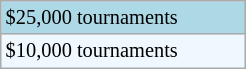<table class="wikitable" style="font-size:85%; width:13%;">
<tr style="background:lightblue;">
<td>$25,000 tournaments</td>
</tr>
<tr style="background:#f0f8ff;">
<td>$10,000 tournaments</td>
</tr>
</table>
